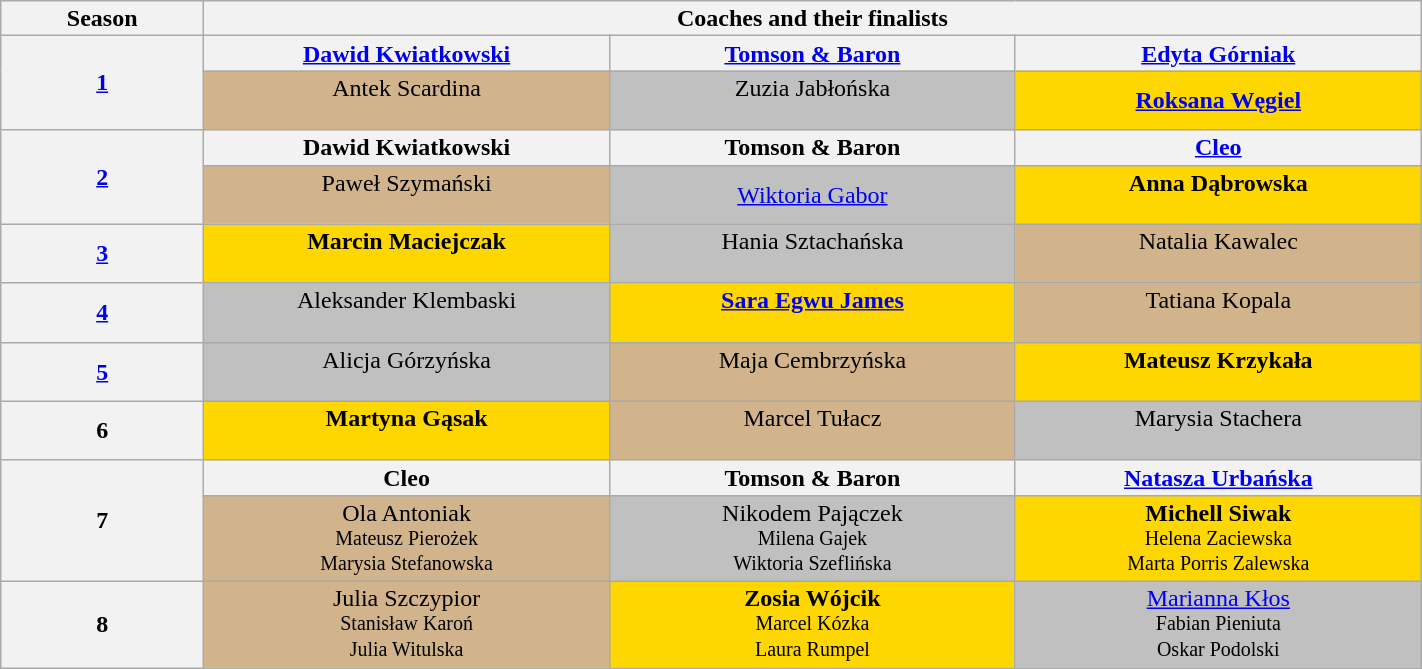<table class="wikitable" style="text-align:center; line-height:16px; width:75%">
<tr>
<th style="width:10%">Season</th>
<th style="width:60%" colspan="3">Coaches and their finalists</th>
</tr>
<tr>
<th rowspan="2"><a href='#'>1</a></th>
<th style="width:20%" scope="col"><a href='#'>Dawid Kwiatkowski</a></th>
<th style="width:20%" scope="col"><a href='#'>Tomson & Baron</a></th>
<th style="width:20%" scope="col"><a href='#'>Edyta Górniak</a></th>
</tr>
<tr>
<td style="background:tan">Antek Scardina<br><br></td>
<td style="background:silver">Zuzia Jabłońska<br><br></td>
<td style="background:gold"><strong><a href='#'>Roksana Węgiel</a></strong><br></td>
</tr>
<tr>
<th rowspan="2"><a href='#'>2</a></th>
<th scope="col">Dawid Kwiatkowski</th>
<th scope="col">Tomson & Baron</th>
<th scope="col"><a href='#'>Cleo</a></th>
</tr>
<tr>
<td style="background:tan">Paweł Szymański<br><br></td>
<td style="background:silver"><a href='#'>Wiktoria Gabor</a><br></td>
<td style="background:gold"><strong>Anna Dąbrowska</strong><br><br></td>
</tr>
<tr>
<th><a href='#'>3</a></th>
<td style="background:gold"><strong>Marcin Maciejczak</strong><br><br></td>
<td style="background:silver">Hania Sztachańska<br><br></td>
<td style="background:tan">Natalia Kawalec<br><br></td>
</tr>
<tr>
<th><a href='#'>4</a></th>
<td style="background:silver">Aleksander Klembaski<br><br></td>
<td style="background:gold"><strong><a href='#'>Sara Egwu James</a></strong><br><br></td>
<td style="background:tan">Tatiana Kopala<br><br></td>
</tr>
<tr>
<th><a href='#'>5</a></th>
<td style="background:silver">Alicja Górzyńska<br><br></td>
<td style="background:tan">Maja Cembrzyńska<br><br></td>
<td style="background:gold"><strong>Mateusz Krzykała</strong><br><br></td>
</tr>
<tr>
<th>6</th>
<td style="background:gold"><strong>Martyna Gąsak</strong><br><br></td>
<td style="background:tan">Marcel Tułacz<br><br></td>
<td style="background:silver">Marysia Stachera<br><br></td>
</tr>
<tr rowspan="2"| >
<th rowspan="2">7</th>
<th scope="col">Cleo</th>
<th scope="col">Tomson & Baron</th>
<th scope="col"><a href='#'>Natasza Urbańska</a></th>
</tr>
<tr>
<td style="background:tan">Ola Antoniak<br><small>Mateusz Pierożek<br>Marysia Stefanowska</small></td>
<td style="background:silver">Nikodem Pajączek<br><small>Milena Gajek<br>Wiktoria Szeflińska</small></td>
<td style="background:gold"><strong>Michell Siwak</strong><br><small>Helena Zaciewska<br>Marta Porris Zalewska</small></td>
</tr>
<tr>
<th>8</th>
<td style="background:tan">Julia Szczypior<br><small>Stanisław Karoń<br>Julia Witulska</small></td>
<td style="background:gold"><strong>Zosia Wójcik</strong><br><small>Marcel Kózka<br>Laura Rumpel</small></td>
<td style="background:silver"><a href='#'>Marianna Kłos</a><br><small>Fabian Pieniuta<br>Oskar Podolski</small></td>
</tr>
</table>
